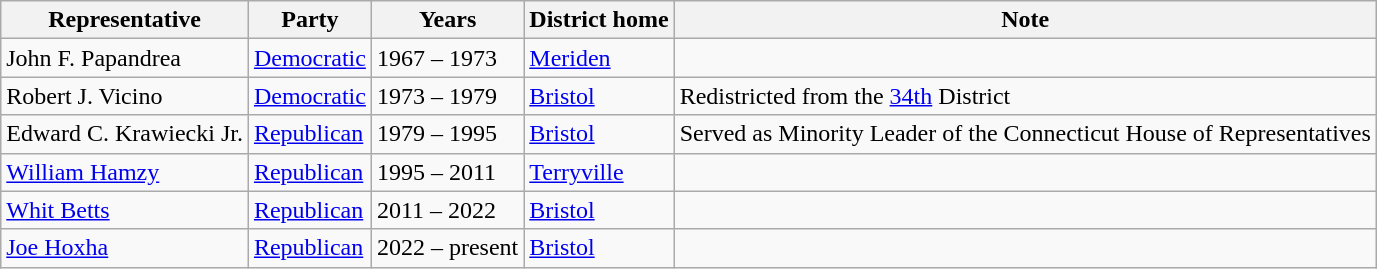<table class=wikitable>
<tr valign=bottom>
<th>Representative</th>
<th>Party</th>
<th>Years</th>
<th>District home</th>
<th>Note</th>
</tr>
<tr>
<td>John F. Papandrea</td>
<td><a href='#'>Democratic</a></td>
<td>1967 – 1973</td>
<td><a href='#'>Meriden</a></td>
<td></td>
</tr>
<tr>
<td>Robert J. Vicino</td>
<td><a href='#'>Democratic</a></td>
<td>1973 – 1979</td>
<td><a href='#'>Bristol</a></td>
<td>Redistricted from the <a href='#'>34th</a> District</td>
</tr>
<tr>
<td>Edward C. Krawiecki Jr.</td>
<td><a href='#'>Republican</a></td>
<td>1979 – 1995</td>
<td><a href='#'>Bristol</a></td>
<td>Served as Minority Leader of the Connecticut House of Representatives</td>
</tr>
<tr>
<td><a href='#'>William Hamzy</a></td>
<td><a href='#'>Republican</a></td>
<td>1995 – 2011</td>
<td><a href='#'>Terryville</a></td>
<td></td>
</tr>
<tr>
<td><a href='#'>Whit Betts</a></td>
<td><a href='#'>Republican</a></td>
<td>2011 – 2022</td>
<td><a href='#'>Bristol</a></td>
<td></td>
</tr>
<tr>
<td><a href='#'>Joe Hoxha</a></td>
<td><a href='#'>Republican</a></td>
<td>2022 – present</td>
<td><a href='#'>Bristol</a></td>
<td></td>
</tr>
</table>
